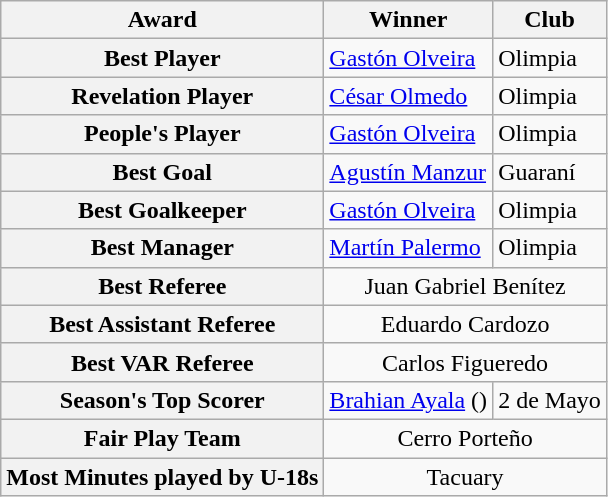<table class="wikitable">
<tr>
<th>Award</th>
<th>Winner</th>
<th>Club</th>
</tr>
<tr>
<th>Best Player</th>
<td> <a href='#'>Gastón Olveira</a></td>
<td>Olimpia</td>
</tr>
<tr>
<th>Revelation Player</th>
<td> <a href='#'>César Olmedo</a></td>
<td>Olimpia</td>
</tr>
<tr>
<th>People's Player</th>
<td> <a href='#'>Gastón Olveira</a></td>
<td>Olimpia</td>
</tr>
<tr>
<th>Best Goal</th>
<td> <a href='#'>Agustín Manzur</a></td>
<td>Guaraní</td>
</tr>
<tr>
<th>Best Goalkeeper</th>
<td> <a href='#'>Gastón Olveira</a></td>
<td>Olimpia</td>
</tr>
<tr>
<th>Best Manager</th>
<td> <a href='#'>Martín Palermo</a></td>
<td>Olimpia</td>
</tr>
<tr>
<th>Best Referee</th>
<td colspan="2" align=center>Juan Gabriel Benítez</td>
</tr>
<tr>
<th>Best Assistant Referee</th>
<td colspan="2" align=center>Eduardo Cardozo</td>
</tr>
<tr>
<th>Best VAR Referee</th>
<td colspan="2" align=center>Carlos Figueredo</td>
</tr>
<tr>
<th>Season's Top Scorer</th>
<td> <a href='#'>Brahian Ayala</a> ()</td>
<td>2 de Mayo</td>
</tr>
<tr>
<th>Fair Play Team</th>
<td colspan="2" align=center>Cerro Porteño</td>
</tr>
<tr>
<th>Most Minutes played by U-18s</th>
<td colspan="2" align=center>Tacuary</td>
</tr>
</table>
